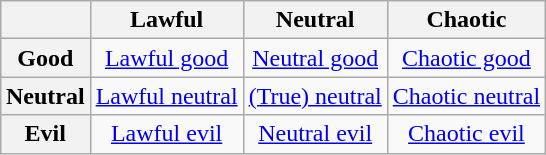<table class="wikitable" style="margin-left:auto; margin-right:auto; text-align:center">
<tr>
<th></th>
<th scope="col">Lawful</th>
<th scope="col">Neutral</th>
<th scope="col">Chaotic</th>
</tr>
<tr>
<th scope="row">Good</th>
<td><a href='#'>Lawful good</a></td>
<td><a href='#'>Neutral good</a></td>
<td><a href='#'>Chaotic good</a></td>
</tr>
<tr>
<th scope="row">Neutral</th>
<td><a href='#'>Lawful neutral</a></td>
<td><a href='#'>(True) neutral</a></td>
<td><a href='#'>Chaotic neutral</a></td>
</tr>
<tr>
<th scope="row">Evil</th>
<td><a href='#'>Lawful evil</a></td>
<td><a href='#'>Neutral evil</a></td>
<td><a href='#'>Chaotic evil</a></td>
</tr>
</table>
